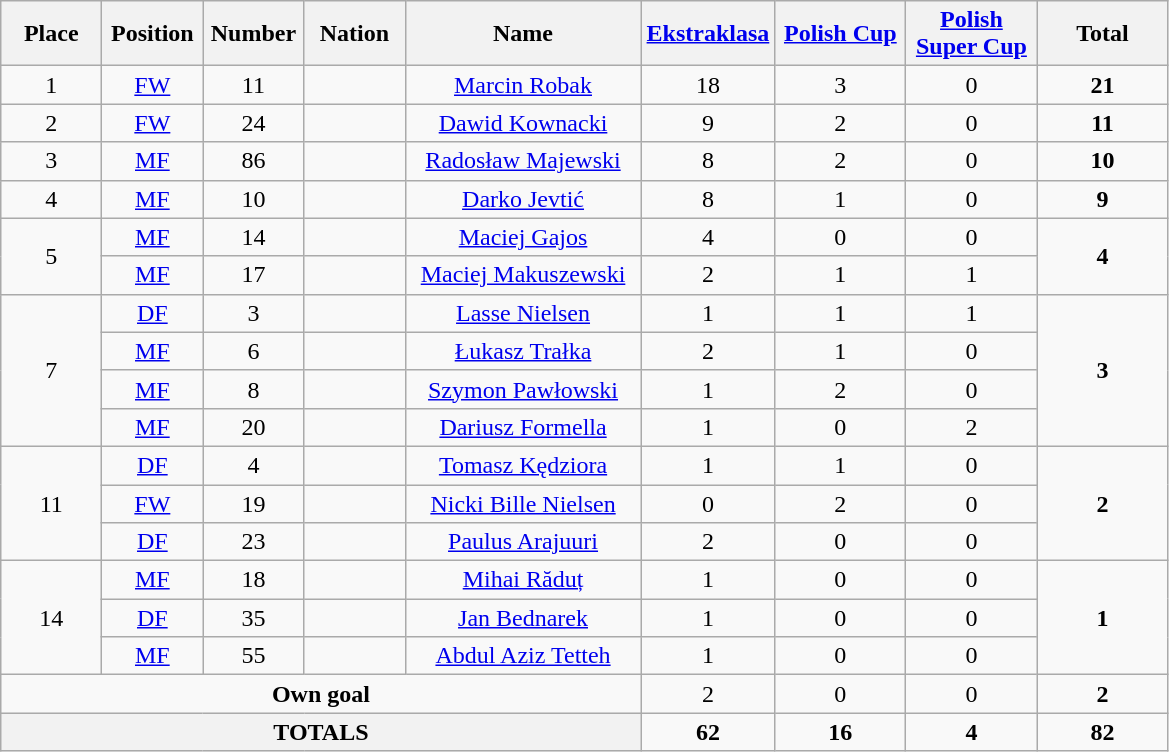<table class="wikitable" style="font-size: 100%; text-align: center;">
<tr>
<th width=60>Place</th>
<th width=60>Position</th>
<th width=60>Number</th>
<th width=60>Nation</th>
<th width=150>Name</th>
<th width=80><a href='#'>Ekstraklasa</a></th>
<th width=80><a href='#'>Polish Cup</a></th>
<th width=80><a href='#'>Polish Super Cup</a></th>
<th width=80>Total</th>
</tr>
<tr>
<td rowspan="1">1</td>
<td><a href='#'>FW</a></td>
<td>11</td>
<td></td>
<td><a href='#'>Marcin Robak</a></td>
<td>18</td>
<td>3</td>
<td>0</td>
<td><strong>21</strong></td>
</tr>
<tr>
<td rowspan="1">2</td>
<td><a href='#'>FW</a></td>
<td>24</td>
<td></td>
<td><a href='#'>Dawid Kownacki</a></td>
<td>9</td>
<td>2</td>
<td>0</td>
<td><strong>11</strong></td>
</tr>
<tr>
<td rowspan="1">3</td>
<td><a href='#'>MF</a></td>
<td>86</td>
<td></td>
<td><a href='#'>Radosław Majewski</a></td>
<td>8</td>
<td>2</td>
<td>0</td>
<td rowspan="1"><strong>10</strong></td>
</tr>
<tr>
<td rowspan="1">4</td>
<td><a href='#'>MF</a></td>
<td>10</td>
<td></td>
<td><a href='#'>Darko Jevtić</a></td>
<td>8</td>
<td>1</td>
<td>0</td>
<td rowspan="1"><strong>9</strong></td>
</tr>
<tr>
<td rowspan="2">5</td>
<td><a href='#'>MF</a></td>
<td>14</td>
<td></td>
<td><a href='#'>Maciej Gajos</a></td>
<td>4</td>
<td>0</td>
<td>0</td>
<td rowspan="2"><strong>4</strong></td>
</tr>
<tr>
<td><a href='#'>MF</a></td>
<td>17</td>
<td></td>
<td><a href='#'>Maciej Makuszewski</a></td>
<td>2</td>
<td>1</td>
<td>1</td>
</tr>
<tr>
<td rowspan="4">7</td>
<td><a href='#'>DF</a></td>
<td>3</td>
<td></td>
<td><a href='#'>Lasse Nielsen</a></td>
<td>1</td>
<td>1</td>
<td>1</td>
<td rowspan="4"><strong>3</strong></td>
</tr>
<tr>
<td><a href='#'>MF</a></td>
<td>6</td>
<td></td>
<td><a href='#'>Łukasz Trałka</a></td>
<td>2</td>
<td>1</td>
<td>0</td>
</tr>
<tr>
<td><a href='#'>MF</a></td>
<td>8</td>
<td></td>
<td><a href='#'>Szymon Pawłowski</a></td>
<td>1</td>
<td>2</td>
<td>0</td>
</tr>
<tr>
<td><a href='#'>MF</a></td>
<td>20</td>
<td></td>
<td><a href='#'>Dariusz Formella</a></td>
<td>1</td>
<td>0</td>
<td>2</td>
</tr>
<tr>
<td rowspan="3">11</td>
<td><a href='#'>DF</a></td>
<td>4</td>
<td></td>
<td><a href='#'>Tomasz Kędziora</a></td>
<td>1</td>
<td>1</td>
<td>0</td>
<td rowspan="3"><strong>2</strong></td>
</tr>
<tr>
<td><a href='#'>FW</a></td>
<td>19</td>
<td></td>
<td><a href='#'>Nicki Bille Nielsen</a></td>
<td>0</td>
<td>2</td>
<td>0</td>
</tr>
<tr>
<td><a href='#'>DF</a></td>
<td>23</td>
<td></td>
<td><a href='#'>Paulus Arajuuri</a></td>
<td>2</td>
<td>0</td>
<td>0</td>
</tr>
<tr>
<td rowspan="3">14</td>
<td><a href='#'>MF</a></td>
<td>18</td>
<td></td>
<td><a href='#'>Mihai Răduț</a></td>
<td>1</td>
<td>0</td>
<td>0</td>
<td rowspan="3"><strong>1</strong></td>
</tr>
<tr>
<td><a href='#'>DF</a></td>
<td>35</td>
<td></td>
<td><a href='#'>Jan Bednarek</a></td>
<td>1</td>
<td>0</td>
<td>0</td>
</tr>
<tr>
<td><a href='#'>MF</a></td>
<td>55</td>
<td></td>
<td><a href='#'>Abdul Aziz Tetteh</a></td>
<td>1</td>
<td>0</td>
<td>0</td>
</tr>
<tr>
<td colspan="5"><strong>Own goal</strong></td>
<td>2</td>
<td>0</td>
<td>0</td>
<td><strong>2</strong></td>
</tr>
<tr>
<th colspan="5">TOTALS</th>
<td><strong>62</strong></td>
<td><strong>16</strong></td>
<td><strong>4</strong></td>
<td><strong>82</strong></td>
</tr>
</table>
